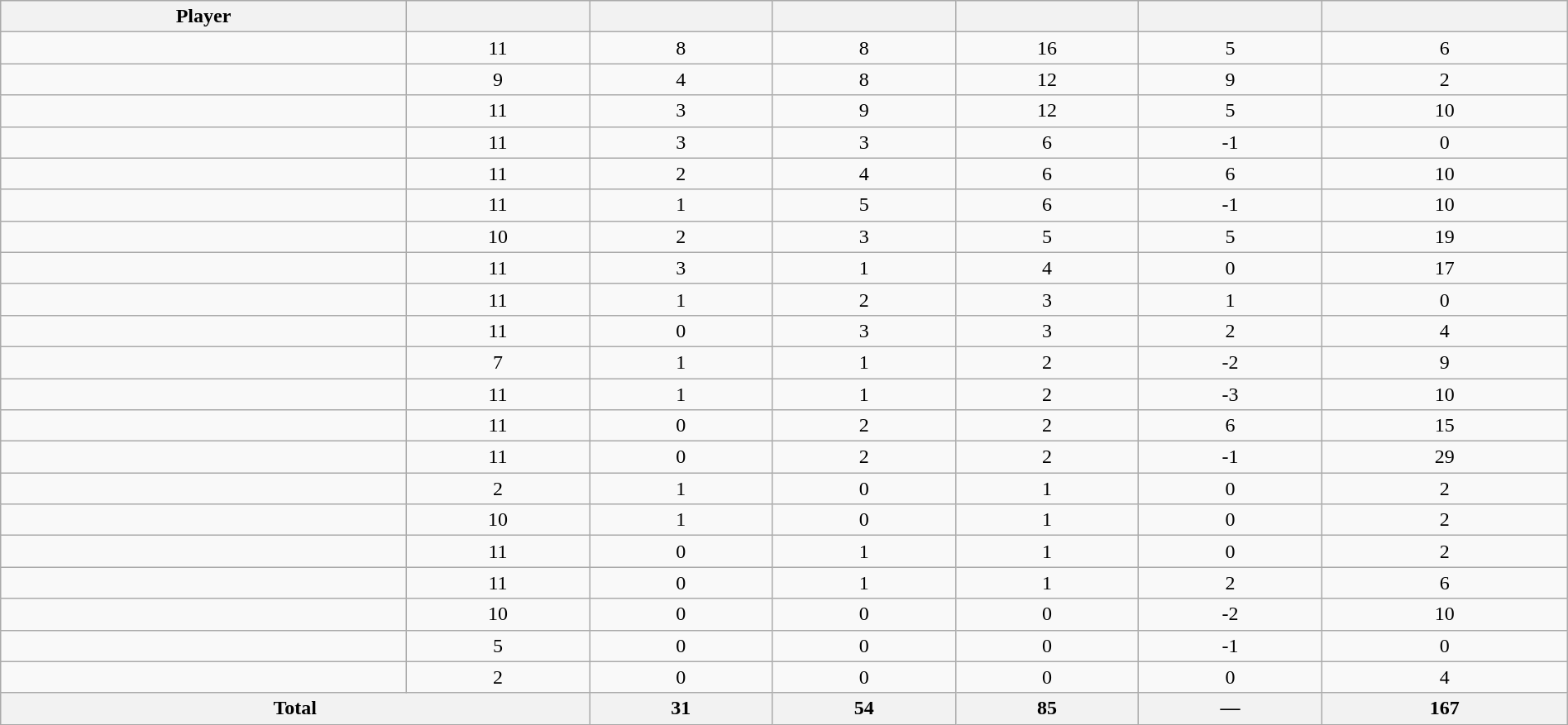<table class="wikitable sortable" style="width:100%; text-align:center;">
<tr>
<th>Player</th>
<th></th>
<th></th>
<th></th>
<th></th>
<th data-sort-type="number"></th>
<th></th>
</tr>
<tr>
<td></td>
<td>11</td>
<td>8</td>
<td>8</td>
<td>16</td>
<td>5</td>
<td>6</td>
</tr>
<tr>
<td></td>
<td>9</td>
<td>4</td>
<td>8</td>
<td>12</td>
<td>9</td>
<td>2</td>
</tr>
<tr>
<td></td>
<td>11</td>
<td>3</td>
<td>9</td>
<td>12</td>
<td>5</td>
<td>10</td>
</tr>
<tr>
<td></td>
<td>11</td>
<td>3</td>
<td>3</td>
<td>6</td>
<td>-1</td>
<td>0</td>
</tr>
<tr>
<td></td>
<td>11</td>
<td>2</td>
<td>4</td>
<td>6</td>
<td>6</td>
<td>10</td>
</tr>
<tr>
<td></td>
<td>11</td>
<td>1</td>
<td>5</td>
<td>6</td>
<td>-1</td>
<td>10</td>
</tr>
<tr>
<td></td>
<td>10</td>
<td>2</td>
<td>3</td>
<td>5</td>
<td>5</td>
<td>19</td>
</tr>
<tr>
<td></td>
<td>11</td>
<td>3</td>
<td>1</td>
<td>4</td>
<td>0</td>
<td>17</td>
</tr>
<tr>
<td></td>
<td>11</td>
<td>1</td>
<td>2</td>
<td>3</td>
<td>1</td>
<td>0</td>
</tr>
<tr>
<td></td>
<td>11</td>
<td>0</td>
<td>3</td>
<td>3</td>
<td>2</td>
<td>4</td>
</tr>
<tr>
<td></td>
<td>7</td>
<td>1</td>
<td>1</td>
<td>2</td>
<td>-2</td>
<td>9</td>
</tr>
<tr>
<td></td>
<td>11</td>
<td>1</td>
<td>1</td>
<td>2</td>
<td>-3</td>
<td>10</td>
</tr>
<tr>
<td></td>
<td>11</td>
<td>0</td>
<td>2</td>
<td>2</td>
<td>6</td>
<td>15</td>
</tr>
<tr>
<td></td>
<td>11</td>
<td>0</td>
<td>2</td>
<td>2</td>
<td>-1</td>
<td>29</td>
</tr>
<tr>
<td></td>
<td>2</td>
<td>1</td>
<td>0</td>
<td>1</td>
<td>0</td>
<td>2</td>
</tr>
<tr>
<td></td>
<td>10</td>
<td>1</td>
<td>0</td>
<td>1</td>
<td>0</td>
<td>2</td>
</tr>
<tr>
<td></td>
<td>11</td>
<td>0</td>
<td>1</td>
<td>1</td>
<td>0</td>
<td>2</td>
</tr>
<tr>
<td></td>
<td>11</td>
<td>0</td>
<td>1</td>
<td>1</td>
<td>2</td>
<td>6</td>
</tr>
<tr>
<td></td>
<td>10</td>
<td>0</td>
<td>0</td>
<td>0</td>
<td>-2</td>
<td>10</td>
</tr>
<tr>
<td></td>
<td>5</td>
<td>0</td>
<td>0</td>
<td>0</td>
<td>-1</td>
<td>0</td>
</tr>
<tr>
<td></td>
<td>2</td>
<td>0</td>
<td>0</td>
<td>0</td>
<td>0</td>
<td>4</td>
</tr>
<tr class="sortbottom">
<th colspan=2>Total</th>
<th>31</th>
<th>54</th>
<th>85</th>
<th>—</th>
<th>167</th>
</tr>
</table>
